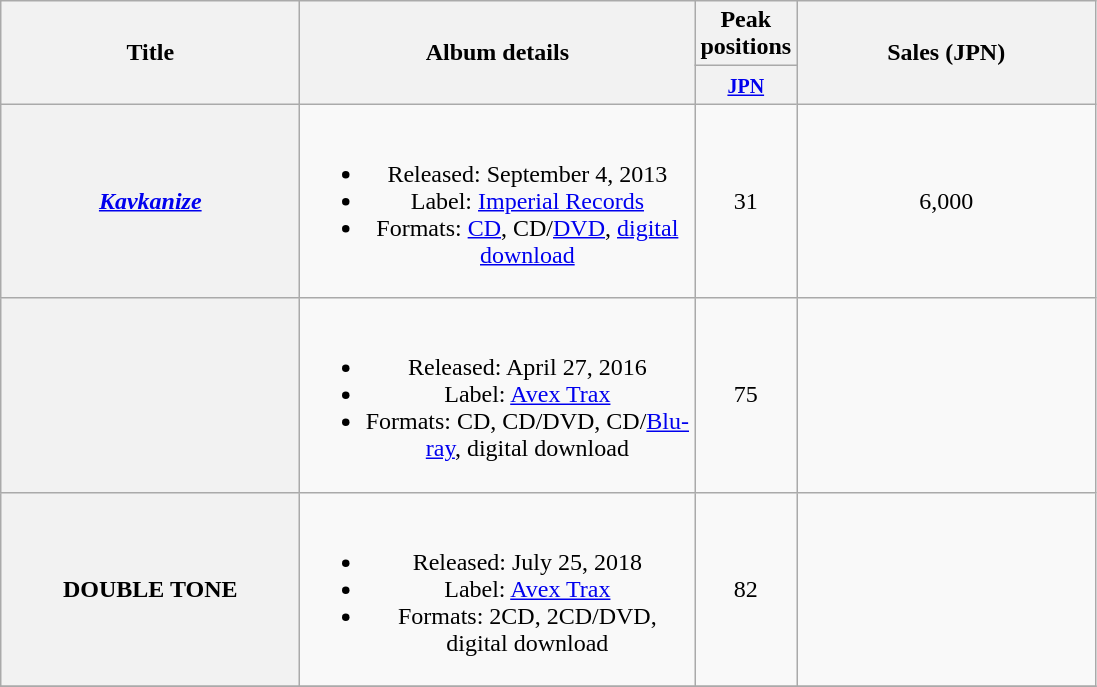<table class="wikitable plainrowheaders" style="text-align:center;">
<tr>
<th style="width:12em;" rowspan="2">Title</th>
<th style="width:16em;" rowspan="2">Album details</th>
<th colspan="1">Peak positions</th>
<th style="width:12em;" rowspan="2">Sales (JPN)</th>
</tr>
<tr>
<th style="width:2.5em;"><small><a href='#'>JPN</a></small><br></th>
</tr>
<tr>
<th scope="row"><em><a href='#'>Kavkanize</a></em></th>
<td><br><ul><li>Released: September 4, 2013 </li><li>Label: <a href='#'>Imperial Records</a></li><li>Formats: <a href='#'>CD</a>, CD/<a href='#'>DVD</a>, <a href='#'>digital download</a></li></ul></td>
<td>31</td>
<td>6,000</td>
</tr>
<tr>
<th scope="row"></th>
<td><br><ul><li>Released: April 27, 2016 </li><li>Label: <a href='#'>Avex Trax</a></li><li>Formats: CD, CD/DVD, CD/<a href='#'>Blu-ray</a>, digital download</li></ul></td>
<td>75</td>
<td></td>
</tr>
<tr>
<th scope="row">DOUBLE TONE</th>
<td><br><ul><li>Released: July 25, 2018 </li><li>Label: <a href='#'>Avex Trax</a></li><li>Formats: 2CD, 2CD/DVD, digital download</li></ul></td>
<td>82</td>
<td></td>
</tr>
<tr>
</tr>
</table>
